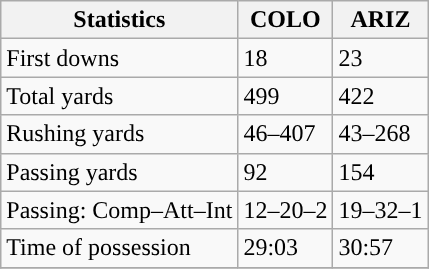<table class="wikitable" style="float: left;">
<tr>
<th>Statistics</th>
<th>COLO</th>
<th>ARIZ</th>
</tr>
<tr>
<td>First downs</td>
<td>18</td>
<td>23</td>
</tr>
<tr>
<td>Total yards</td>
<td>499</td>
<td>422</td>
</tr>
<tr>
<td>Rushing yards</td>
<td>46–407</td>
<td>43–268</td>
</tr>
<tr>
<td>Passing yards</td>
<td>92</td>
<td>154</td>
</tr>
<tr>
<td>Passing: Comp–Att–Int</td>
<td>12–20–2</td>
<td>19–32–1</td>
</tr>
<tr>
<td>Time of possession</td>
<td>29:03</td>
<td>30:57</td>
</tr>
<tr>
</tr>
</table>
